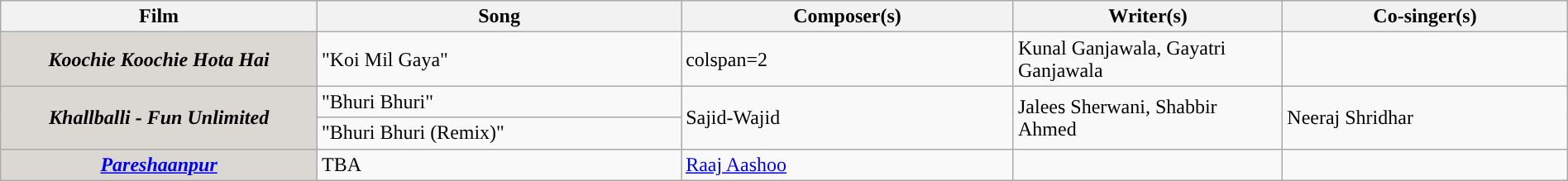<table class="wikitable plainrowheaders" width="100%">
<tr>
<th width=20%>Film</th>
<th width=23%>Song</th>
<th width=21%>Composer(s)</th>
<th width=17%>Writer(s)</th>
<th width=18%>Co-singer(s)</th>
</tr>
<tr>
<th scope="row" style="background:#dbd7d2;"><em>Koochie Koochie Hota Hai</em> </th>
<td>"Koi Mil Gaya"</td>
<td>colspan=2</td>
<td>Kunal Ganjawala, Gayatri Ganjawala</td>
</tr>
<tr>
<th scope="row" style="background:#dbd7d2;" rowspan=2><em>Khallballi - Fun Unlimited</em> </th>
<td>"Bhuri Bhuri"</td>
<td rowspan=2>Sajid-Wajid</td>
<td rowspan=2>Jalees Sherwani, Shabbir Ahmed</td>
<td rowspan=2>Neeraj Shridhar</td>
</tr>
<tr>
<td>"Bhuri Bhuri (Remix)"</td>
</tr>
<tr>
<th scope="row" style="background:#dbd7d2;"><em><a href='#'>Pareshaanpur</a></em></th>
<td>TBA</td>
<td><a href='#'>Raaj Aashoo</a></td>
<td></td>
<td></td>
</tr>
</table>
